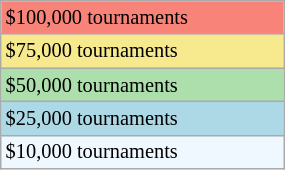<table class="wikitable" style="font-size:85%;" width=15%>
<tr bgcolor="#F88379">
<td>$100,000 tournaments</td>
</tr>
<tr bgcolor="#F7E98E">
<td>$75,000 tournaments</td>
</tr>
<tr bgcolor="#ADDFAD">
<td>$50,000 tournaments</td>
</tr>
<tr bgcolor=lightblue>
<td>$25,000 tournaments</td>
</tr>
<tr bgcolor="#f0f8ff">
<td>$10,000 tournaments</td>
</tr>
</table>
